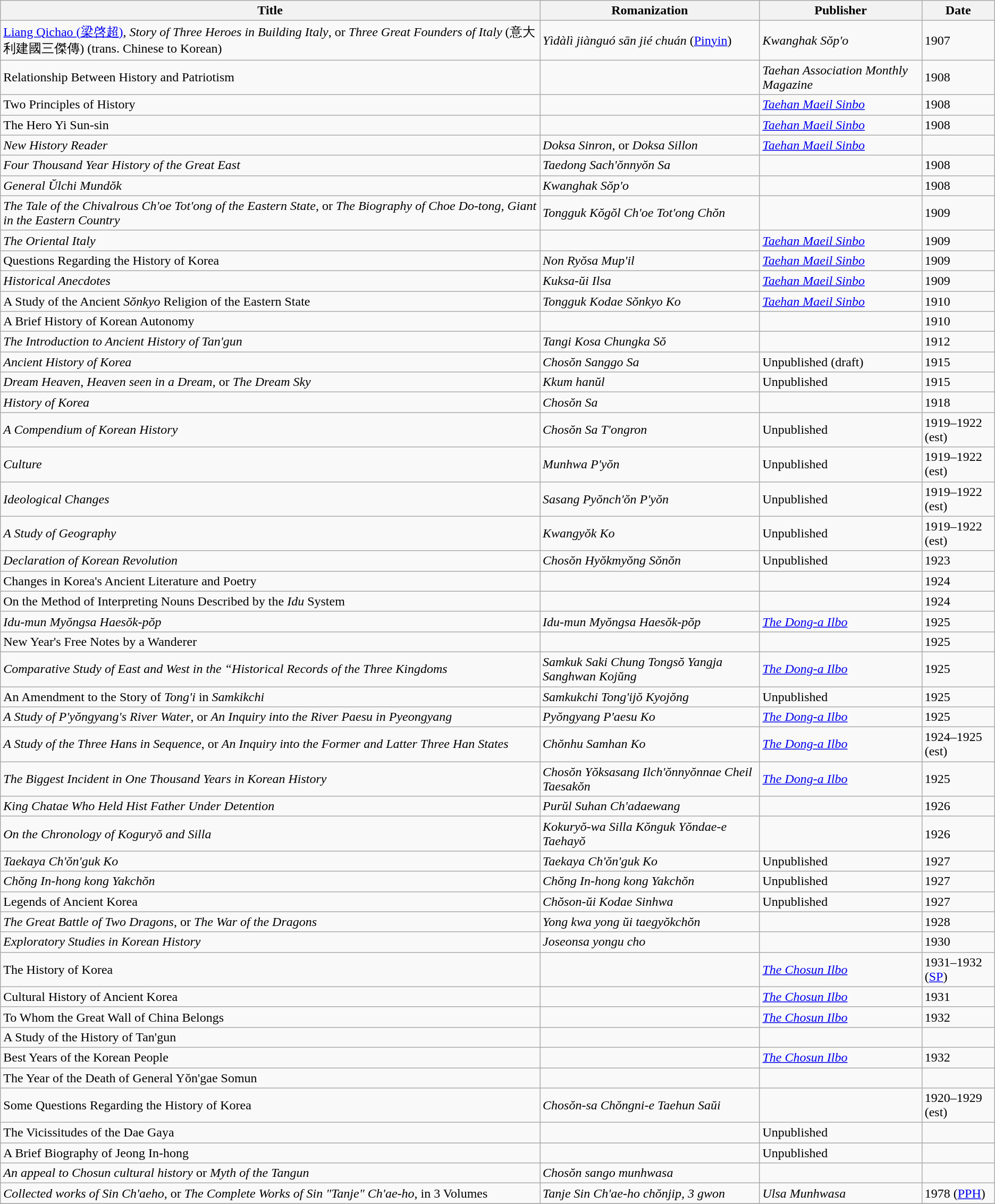<table class="wikitable sortable" border="1">
<tr>
<th>Title</th>
<th>Romanization</th>
<th>Publisher</th>
<th>Date</th>
</tr>
<tr>
<td><a href='#'> Liang Qichao (梁啓超)</a>, <em>Story of Three Heroes in Building Italy</em>, or <em>Three Great Founders of Italy</em> (意大利建國三傑傳) (trans. Chinese to Korean)</td>
<td><em>Yìdàlì jiànguó sān jié chuán</em> (<a href='#'>Pinyin</a>)</td>
<td><em>Kwanghak Sŏp'o</em></td>
<td>1907</td>
</tr>
<tr>
<td>Relationship Between History and Patriotism</td>
<td></td>
<td><em>Taehan Association Monthly Magazine</em></td>
<td>1908</td>
</tr>
<tr>
<td>Two Principles of History</td>
<td></td>
<td><em><a href='#'>Taehan Maeil Sinbo</a></em></td>
<td>1908</td>
</tr>
<tr>
<td>The Hero Yi Sun-sin</td>
<td></td>
<td><em><a href='#'>Taehan Maeil Sinbo</a></em></td>
<td>1908</td>
</tr>
<tr>
<td><em>New History Reader</em></td>
<td><em>Doksa Sinron</em>, or <em>Doksa Sillon</em></td>
<td><em><a href='#'>Taehan Maeil Sinbo</a></em></td>
<td></td>
</tr>
<tr>
<td><em>Four Thousand Year History of the Great East</em></td>
<td><em>Taedong Sach'ŏnnyŏn Sa</em></td>
<td></td>
<td>1908</td>
</tr>
<tr>
<td><em>General Ŭlchi Mundŏk</em></td>
<td><em>Kwanghak Sŏp'o</em></td>
<td></td>
<td>1908</td>
</tr>
<tr>
<td><em>The Tale of the Chivalrous Ch'oe Tot'ong of the Eastern State</em>, or <em>The Biography of Choe Do-tong, Giant in the Eastern Country</em></td>
<td><em>Tongguk Kŏgŏl Ch'oe Tot'ong Chŏn</em></td>
<td></td>
<td>1909</td>
</tr>
<tr>
<td><em>The Oriental Italy</em></td>
<td></td>
<td><em><a href='#'>Taehan Maeil Sinbo</a></em></td>
<td>1909</td>
</tr>
<tr>
<td>Questions Regarding the History of Korea</td>
<td><em>Non Ryŏsa Mup'il</em></td>
<td><em><a href='#'>Taehan Maeil Sinbo</a></em></td>
<td>1909</td>
</tr>
<tr>
<td><em>Historical Anecdotes</em></td>
<td><em>Kuksa-ŭi Ilsa</em></td>
<td><em><a href='#'>Taehan Maeil Sinbo</a></em></td>
<td>1909</td>
</tr>
<tr>
<td>A Study of the Ancient <em>Sŏnkyo</em> Religion of the Eastern State</td>
<td><em>Tongguk Kodae Sŏnkyo Ko</em></td>
<td><em><a href='#'>Taehan Maeil Sinbo</a></em></td>
<td>1910</td>
</tr>
<tr>
<td>A Brief History of Korean Autonomy</td>
<td></td>
<td></td>
<td>1910</td>
</tr>
<tr>
<td><em>The Introduction to Ancient History of Tan'gun</em></td>
<td><em>Tangi Kosa Chungka Sŏ</em></td>
<td></td>
<td>1912</td>
</tr>
<tr>
<td><em>Ancient History of Korea</em></td>
<td><em>Chosŏn Sanggo Sa</em></td>
<td>Unpublished (draft)</td>
<td>1915</td>
</tr>
<tr>
<td><em>Dream Heaven</em>, <em>Heaven seen in a Dream</em>, or <em>The Dream Sky</em></td>
<td><em>Kkum hanŭl</em></td>
<td>Unpublished</td>
<td>1915</td>
</tr>
<tr>
<td><em>History of Korea</em></td>
<td><em>Chosŏn Sa</em></td>
<td></td>
<td>1918</td>
</tr>
<tr>
<td><em>A Compendium of Korean History</em></td>
<td><em>Chosŏn Sa T'ongron</em></td>
<td>Unpublished</td>
<td>1919–1922 (est)</td>
</tr>
<tr>
<td><em>Culture</em></td>
<td><em>Munhwa P'yŏn</em></td>
<td>Unpublished</td>
<td>1919–1922 (est)</td>
</tr>
<tr>
<td><em>Ideological Changes</em></td>
<td><em>Sasang Pyŏnch'ŏn P'yŏn</em></td>
<td>Unpublished</td>
<td>1919–1922 (est)</td>
</tr>
<tr>
<td><em>A Study of Geography</em></td>
<td><em>Kwangyŏk Ko</em></td>
<td>Unpublished</td>
<td>1919–1922 (est)</td>
</tr>
<tr>
<td><em>Declaration of Korean Revolution</em></td>
<td><em>Chosŏn Hyŏkmyŏng Sŏnŏn</em></td>
<td>Unpublished</td>
<td>1923</td>
</tr>
<tr>
<td>Changes in Korea's Ancient Literature and Poetry</td>
<td></td>
<td></td>
<td>1924</td>
</tr>
<tr>
<td>On the Method of Interpreting Nouns Described by the <em>Idu</em> System</td>
<td></td>
<td></td>
<td>1924</td>
</tr>
<tr>
<td><em>Idu-mun Myŏngsa Haesŏk-pŏp</em></td>
<td><em>Idu-mun Myŏngsa Haesŏk-pŏp</em></td>
<td><em><a href='#'>The Dong-a Ilbo</a></em></td>
<td>1925</td>
</tr>
<tr>
<td>New Year's Free Notes by a Wanderer</td>
<td></td>
<td></td>
<td>1925</td>
</tr>
<tr>
<td><em>Comparative Study of East and West in the “Historical Records of the Three Kingdoms</em></td>
<td><em>Samkuk Saki Chung Tongsŏ Yangja Sanghwan Kojŭng</em></td>
<td><em><a href='#'>The Dong-a Ilbo</a></em></td>
<td>1925</td>
</tr>
<tr>
<td>An Amendment to the Story of <em>Tong'i</em> in <em>Samkikchi</em></td>
<td><em>Samkukchi Tong'ijŏ Kyojŏng</em></td>
<td>Unpublished</td>
<td>1925</td>
</tr>
<tr>
<td><em>A Study of P'yŏngyang's River Water</em>, or <em>An Inquiry into the River Paesu in Pyeongyang</em></td>
<td><em>Pyŏngyang P'aesu Ko</em></td>
<td><em><a href='#'>The Dong-a Ilbo</a></em></td>
<td>1925</td>
</tr>
<tr>
<td><em>A Study of the Three Hans in Sequence</em>, or <em>An Inquiry into the Former and Latter Three Han States</em></td>
<td><em>Chŏnhu Samhan Ko</em></td>
<td><em><a href='#'>The Dong-a Ilbo</a></em></td>
<td>1924–1925 (est)</td>
</tr>
<tr>
<td><em>The Biggest Incident in One Thousand Years in Korean History</em></td>
<td><em>Chosŏn Yŏksasang Ilch'ŏnnyŏnnae Cheil Taesakŏn</em></td>
<td><em><a href='#'>The Dong-a Ilbo</a></em></td>
<td>1925</td>
</tr>
<tr>
<td><em>King Chatae Who Held Hist Father Under Detention</em></td>
<td><em>Purŭl Suhan Ch'adaewang</em></td>
<td><em></em></td>
<td>1926</td>
</tr>
<tr>
<td><em>On the Chronology of Koguryŏ and Silla</em></td>
<td><em>Kokuryŏ-wa Silla Kŏnguk Yŏndae-e Taehayŏ</em></td>
<td><em></em></td>
<td>1926</td>
</tr>
<tr>
<td><em>Taekaya Ch'ŏn'guk Ko</em></td>
<td><em>Taekaya Ch'ŏn'guk Ko</em></td>
<td>Unpublished</td>
<td>1927</td>
</tr>
<tr>
<td><em>Chŏng In-hong kong Yakchŏn</em></td>
<td><em>Chŏng In-hong kong Yakchŏn</em></td>
<td>Unpublished</td>
<td>1927</td>
</tr>
<tr>
<td>Legends of Ancient Korea</td>
<td><em>Chŏson-ŭi Kodae Sinhwa</em></td>
<td>Unpublished</td>
<td>1927</td>
</tr>
<tr>
<td><em>The Great Battle of Two Dragons</em>, or <em>The War of the Dragons</em></td>
<td><em>Yong kwa yong ŭi taegyŏkchŏn</em></td>
<td></td>
<td>1928</td>
</tr>
<tr>
<td><em>Exploratory Studies in Korean History</em></td>
<td><em>Joseonsa yongu cho</em></td>
<td></td>
<td>1930</td>
</tr>
<tr>
<td>The History of Korea</td>
<td></td>
<td><em><a href='#'>The Chosun Ilbo</a></em></td>
<td>1931–1932 (<a href='#'>SP</a>)</td>
</tr>
<tr>
<td>Cultural History of Ancient Korea</td>
<td></td>
<td><em><a href='#'>The Chosun Ilbo</a></em></td>
<td>1931</td>
</tr>
<tr>
<td>To Whom the Great Wall of China Belongs</td>
<td></td>
<td><em><a href='#'>The Chosun Ilbo</a></em></td>
<td>1932</td>
</tr>
<tr>
<td>A Study of the History of Tan'gun</td>
<td></td>
<td></td>
<td></td>
</tr>
<tr>
<td>Best Years of the Korean People</td>
<td></td>
<td><em><a href='#'>The Chosun Ilbo</a></em></td>
<td>1932</td>
</tr>
<tr>
<td>The Year of the Death of General Yŏn'gae Somun</td>
<td></td>
<td></td>
<td></td>
</tr>
<tr>
<td>Some Questions Regarding the History of Korea</td>
<td><em>Chosŏn-sa Chŏngni-e Taehun Saŭi</em></td>
<td></td>
<td>1920–1929 (est)</td>
</tr>
<tr>
<td>The Vicissitudes of the Dae Gaya</td>
<td></td>
<td>Unpublished</td>
<td></td>
</tr>
<tr>
<td>A Brief Biography of Jeong In-hong</td>
<td></td>
<td>Unpublished</td>
<td></td>
</tr>
<tr>
<td><em>An appeal to Chosun cultural history</em> or <em>Myth of the Tangun</em></td>
<td><em>Chosŏn sango munhwasa</em></td>
<td></td>
</tr>
<tr>
<td><em>Collected works of Sin Ch'aeho</em>, or <em>The Complete Works of Sin "Tanje" Ch'ae-ho</em>, in 3 Volumes</td>
<td><em>Tanje Sin Ch'ae-ho chŏnjip, 3 gwon</em></td>
<td><em>Ulsa Munhwasa</em></td>
<td>1978 (<a href='#'>PPH</a>)</td>
</tr>
<tr>
</tr>
</table>
